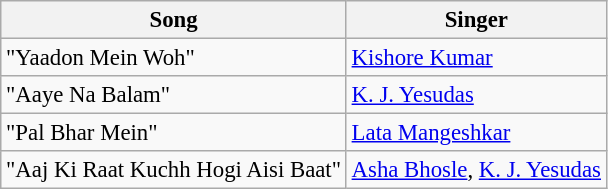<table class="wikitable" style="font-size:95%;">
<tr>
<th>Song</th>
<th>Singer</th>
</tr>
<tr>
<td>"Yaadon Mein Woh"</td>
<td><a href='#'>Kishore Kumar</a></td>
</tr>
<tr>
<td>"Aaye Na Balam"</td>
<td><a href='#'>K. J. Yesudas</a></td>
</tr>
<tr>
<td>"Pal Bhar Mein"</td>
<td><a href='#'>Lata Mangeshkar</a></td>
</tr>
<tr>
<td>"Aaj Ki Raat Kuchh Hogi Aisi Baat"</td>
<td><a href='#'>Asha Bhosle</a>, <a href='#'>K. J. Yesudas</a></td>
</tr>
</table>
